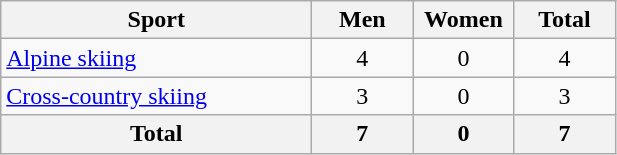<table class="wikitable" style="text-align:center;">
<tr>
<th width=200>Sport</th>
<th width=60>Men</th>
<th width=60>Women</th>
<th width=60>Total</th>
</tr>
<tr>
<td align=left><a href='#'>Alpine skiing</a></td>
<td>4</td>
<td>0</td>
<td>4</td>
</tr>
<tr>
<td align=left><a href='#'>Cross-country skiing</a></td>
<td>3</td>
<td>0</td>
<td>3</td>
</tr>
<tr>
<th>Total</th>
<th>7</th>
<th>0</th>
<th>7</th>
</tr>
</table>
